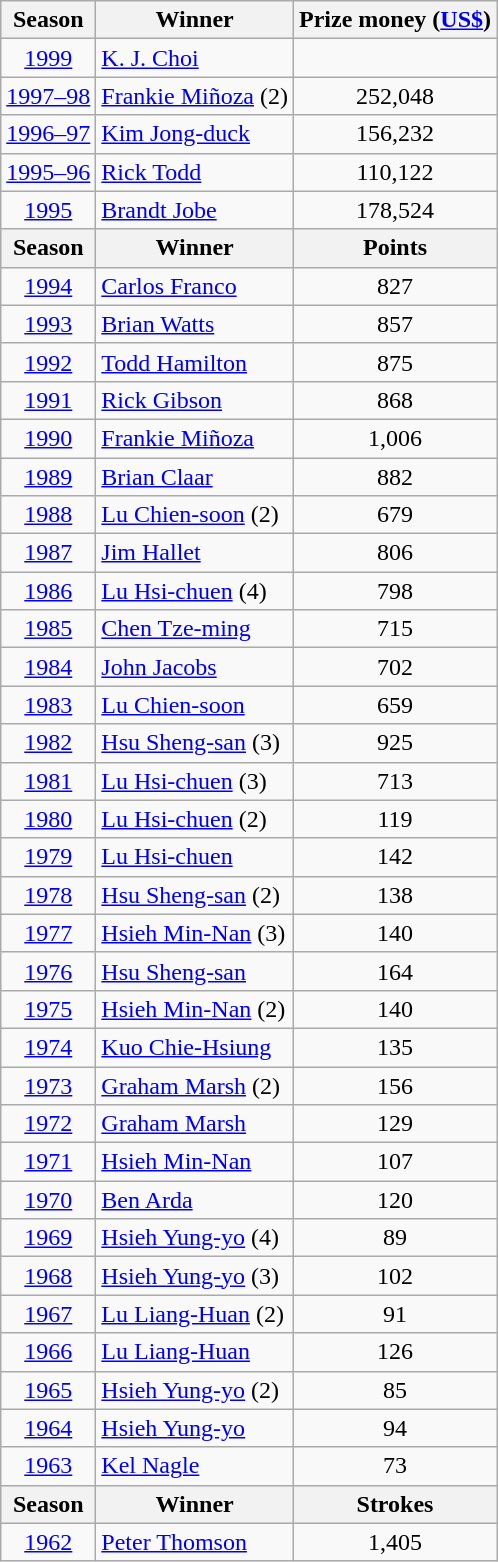<table class="wikitable">
<tr>
<th>Season</th>
<th>Winner</th>
<th>Prize money (<a href='#'>US$</a>)</th>
</tr>
<tr>
<td align=center><a href='#'>1999</a></td>
<td> <a href='#'>K. J. Choi</a></td>
<td align=center></td>
</tr>
<tr>
<td align=center><a href='#'>1997–98</a></td>
<td> <a href='#'>Frankie Miñoza</a> (2)</td>
<td align=center>252,048</td>
</tr>
<tr>
<td align=center><a href='#'>1996–97</a></td>
<td> <a href='#'>Kim Jong-duck</a></td>
<td align=center>156,232</td>
</tr>
<tr>
<td align=center><a href='#'>1995–96</a></td>
<td> <a href='#'>Rick Todd</a></td>
<td align=center>110,122</td>
</tr>
<tr>
<td align=center><a href='#'>1995</a></td>
<td> <a href='#'>Brandt Jobe</a></td>
<td align=center>178,524</td>
</tr>
<tr>
<th>Season</th>
<th>Winner</th>
<th>Points</th>
</tr>
<tr>
<td align=center><a href='#'>1994</a></td>
<td> <a href='#'>Carlos Franco</a></td>
<td align=center>827</td>
</tr>
<tr>
<td align=center><a href='#'>1993</a></td>
<td> <a href='#'>Brian Watts</a></td>
<td align=center>857</td>
</tr>
<tr>
<td align=center><a href='#'>1992</a></td>
<td> <a href='#'>Todd Hamilton</a></td>
<td align=center>875</td>
</tr>
<tr>
<td align=center><a href='#'>1991</a></td>
<td> <a href='#'>Rick Gibson</a></td>
<td align=center>868</td>
</tr>
<tr>
<td align=center><a href='#'>1990</a></td>
<td> <a href='#'>Frankie Miñoza</a></td>
<td align=center>1,006</td>
</tr>
<tr>
<td align=center><a href='#'>1989</a></td>
<td> <a href='#'>Brian Claar</a></td>
<td align=center>882</td>
</tr>
<tr>
<td align=center><a href='#'>1988</a></td>
<td> <a href='#'>Lu Chien-soon</a> (2)</td>
<td align=center>679</td>
</tr>
<tr>
<td align=center><a href='#'>1987</a></td>
<td> <a href='#'>Jim Hallet</a></td>
<td align=center>806</td>
</tr>
<tr>
<td align=center><a href='#'>1986</a></td>
<td> <a href='#'>Lu Hsi-chuen</a> (4)</td>
<td align=center>798</td>
</tr>
<tr>
<td align=center><a href='#'>1985</a></td>
<td> <a href='#'>Chen Tze-ming</a></td>
<td align=center>715</td>
</tr>
<tr>
<td align=center><a href='#'>1984</a></td>
<td> <a href='#'>John Jacobs</a></td>
<td align=center>702</td>
</tr>
<tr>
<td align=center><a href='#'>1983</a></td>
<td> <a href='#'>Lu Chien-soon</a></td>
<td align=center>659</td>
</tr>
<tr>
<td align=center><a href='#'>1982</a></td>
<td> <a href='#'>Hsu Sheng-san</a> (3)</td>
<td align=center>925</td>
</tr>
<tr>
<td align=center><a href='#'>1981</a></td>
<td> <a href='#'>Lu Hsi-chuen</a> (3)</td>
<td align=center>713</td>
</tr>
<tr>
<td align=center><a href='#'>1980</a></td>
<td> <a href='#'>Lu Hsi-chuen</a> (2)</td>
<td align=center>119</td>
</tr>
<tr>
<td align=center><a href='#'>1979</a></td>
<td> <a href='#'>Lu Hsi-chuen</a></td>
<td align=center>142</td>
</tr>
<tr>
<td align=center><a href='#'>1978</a></td>
<td> <a href='#'>Hsu Sheng-san</a> (2)</td>
<td align=center>138</td>
</tr>
<tr>
<td align=center><a href='#'>1977</a></td>
<td> <a href='#'>Hsieh Min-Nan</a> (3)</td>
<td align=center>140</td>
</tr>
<tr>
<td align=center><a href='#'>1976</a></td>
<td> <a href='#'>Hsu Sheng-san</a></td>
<td align=center>164</td>
</tr>
<tr>
<td align=center><a href='#'>1975</a></td>
<td> <a href='#'>Hsieh Min-Nan</a> (2)</td>
<td align=center>140</td>
</tr>
<tr>
<td align=center><a href='#'>1974</a></td>
<td> <a href='#'>Kuo Chie-Hsiung</a></td>
<td align=center>135</td>
</tr>
<tr>
<td align=center><a href='#'>1973</a></td>
<td> <a href='#'>Graham Marsh</a> (2)</td>
<td align=center>156</td>
</tr>
<tr>
<td align=center><a href='#'>1972</a></td>
<td> <a href='#'>Graham Marsh</a></td>
<td align=center>129</td>
</tr>
<tr>
<td align=center><a href='#'>1971</a></td>
<td> <a href='#'>Hsieh Min-Nan</a></td>
<td align=center>107</td>
</tr>
<tr>
<td align=center><a href='#'>1970</a></td>
<td> <a href='#'>Ben Arda</a></td>
<td align=center>120</td>
</tr>
<tr>
<td align=center><a href='#'>1969</a></td>
<td> <a href='#'>Hsieh Yung-yo</a> (4)</td>
<td align=center>89</td>
</tr>
<tr>
<td align=center><a href='#'>1968</a></td>
<td> <a href='#'>Hsieh Yung-yo</a> (3)</td>
<td align=center>102</td>
</tr>
<tr>
<td align=center><a href='#'>1967</a></td>
<td> <a href='#'>Lu Liang-Huan</a> (2)</td>
<td align=center>91</td>
</tr>
<tr>
<td align=center><a href='#'>1966</a></td>
<td> <a href='#'>Lu Liang-Huan</a></td>
<td align=center>126</td>
</tr>
<tr>
<td align=center><a href='#'>1965</a></td>
<td> <a href='#'>Hsieh Yung-yo</a> (2)</td>
<td align=center>85</td>
</tr>
<tr>
<td align=center><a href='#'>1964</a></td>
<td> <a href='#'>Hsieh Yung-yo</a></td>
<td align=center>94</td>
</tr>
<tr>
<td align=center><a href='#'>1963</a></td>
<td> <a href='#'>Kel Nagle</a></td>
<td align=center>73</td>
</tr>
<tr>
<th>Season</th>
<th>Winner</th>
<th>Strokes</th>
</tr>
<tr>
<td align=center><a href='#'>1962</a></td>
<td> <a href='#'>Peter Thomson</a></td>
<td align=center>1,405</td>
</tr>
</table>
